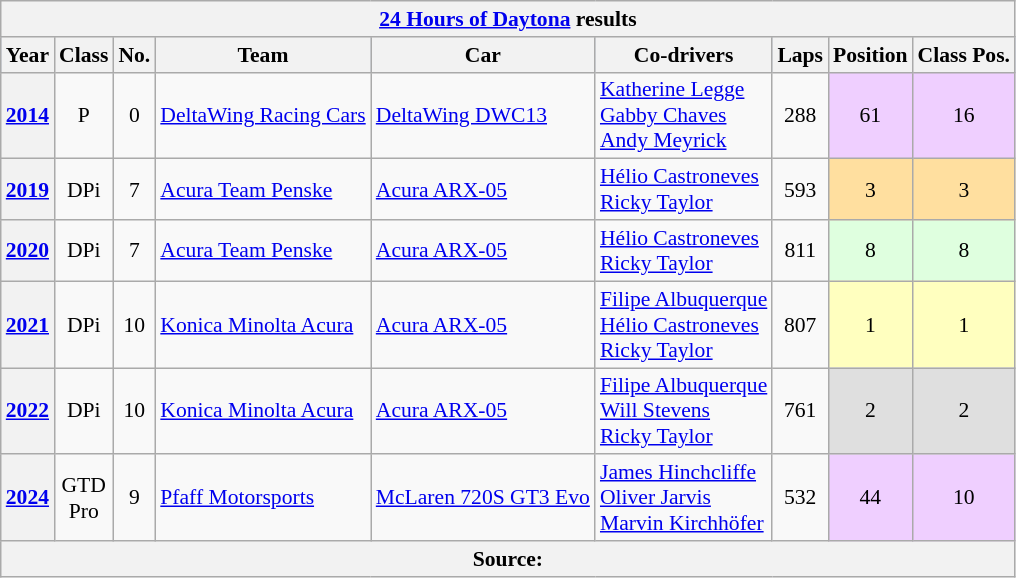<table class="wikitable" style="text-align:center; font-size:90%">
<tr>
<th colspan=45><a href='#'>24 Hours of Daytona</a> results</th>
</tr>
<tr style="background:#abbbdd;">
<th>Year</th>
<th>Class</th>
<th>No.</th>
<th>Team</th>
<th>Car</th>
<th>Co-drivers</th>
<th>Laps</th>
<th>Position</th>
<th>Class Pos.</th>
</tr>
<tr>
<th><a href='#'>2014</a></th>
<td>P</td>
<td>0</td>
<td align="left"nowrap> <a href='#'>DeltaWing Racing Cars</a></td>
<td align="left"nowrap><a href='#'>DeltaWing DWC13</a></td>
<td align="left"nowrap> <a href='#'>Katherine Legge</a><br> <a href='#'>Gabby Chaves</a><br> <a href='#'>Andy Meyrick</a></td>
<td>288</td>
<td style="background:#EFCFFF;">61 </td>
<td style="background:#EFCFFF;">16 </td>
</tr>
<tr>
<th><a href='#'>2019</a></th>
<td>DPi</td>
<td>7</td>
<td align="left"nowrap> <a href='#'>Acura Team Penske</a></td>
<td align="left"nowrap><a href='#'>Acura ARX-05</a></td>
<td align="left"nowrap> <a href='#'>Hélio Castroneves</a><br> <a href='#'>Ricky Taylor</a></td>
<td>593</td>
<td style="background:#FFDF9F;">3</td>
<td style="background:#FFDF9F;">3</td>
</tr>
<tr>
<th><a href='#'>2020</a></th>
<td>DPi</td>
<td>7</td>
<td align="left"nowrap> <a href='#'>Acura Team Penske</a></td>
<td align="left"nowrap><a href='#'>Acura ARX-05</a></td>
<td align="left"nowrap> <a href='#'>Hélio Castroneves</a><br> <a href='#'>Ricky Taylor</a></td>
<td>811</td>
<td style="background:#DFFFDF;">8</td>
<td style="background:#DFFFDF;">8</td>
</tr>
<tr>
<th><a href='#'>2021</a></th>
<td>DPi</td>
<td>10</td>
<td align="left"nowrap> <a href='#'>Konica Minolta Acura</a></td>
<td align="left"nowrap><a href='#'>Acura ARX-05</a></td>
<td align="left"nowrap> <a href='#'>Filipe Albuquerque</a><br> <a href='#'>Hélio Castroneves</a><br> <a href='#'>Ricky Taylor</a></td>
<td>807</td>
<td style="background:#FFFFBF;">1</td>
<td style="background:#FFFFBF;">1</td>
</tr>
<tr>
<th><a href='#'>2022</a></th>
<td>DPi</td>
<td>10</td>
<td align="left"nowrap> <a href='#'>Konica Minolta Acura</a></td>
<td align="left"nowrap><a href='#'>Acura ARX-05</a></td>
<td align="left"nowrap> <a href='#'>Filipe Albuquerque</a><br> <a href='#'>Will Stevens</a><br> <a href='#'>Ricky Taylor</a></td>
<td>761</td>
<td style="background:#DFDFDF;">2</td>
<td style="background:#DFDFDF;">2</td>
</tr>
<tr>
<th><a href='#'>2024</a></th>
<td>GTD<br>Pro</td>
<td>9</td>
<td align="left"nowrap> <a href='#'>Pfaff Motorsports</a></td>
<td align="left"nowrap><a href='#'>McLaren 720S GT3 Evo</a></td>
<td align="left"nowrap> <a href='#'>James Hinchcliffe</a><br> <a href='#'>Oliver Jarvis</a><br> <a href='#'>Marvin Kirchhöfer</a></td>
<td>532</td>
<td style="background:#EFCFFF;">44 </td>
<td style="background:#EFCFFF;">10 </td>
</tr>
<tr>
<th colspan="9">Source:</th>
</tr>
</table>
